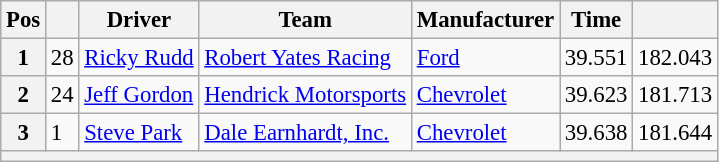<table class="wikitable" style="font-size:95%">
<tr>
<th>Pos</th>
<th></th>
<th>Driver</th>
<th>Team</th>
<th>Manufacturer</th>
<th>Time</th>
<th></th>
</tr>
<tr>
<th>1</th>
<td>28</td>
<td><a href='#'>Ricky Rudd</a></td>
<td><a href='#'>Robert Yates Racing</a></td>
<td><a href='#'>Ford</a></td>
<td>39.551</td>
<td>182.043</td>
</tr>
<tr>
<th>2</th>
<td>24</td>
<td><a href='#'>Jeff Gordon</a></td>
<td><a href='#'>Hendrick Motorsports</a></td>
<td><a href='#'>Chevrolet</a></td>
<td>39.623</td>
<td>181.713</td>
</tr>
<tr>
<th>3</th>
<td>1</td>
<td><a href='#'>Steve Park</a></td>
<td><a href='#'>Dale Earnhardt, Inc.</a></td>
<td><a href='#'>Chevrolet</a></td>
<td>39.638</td>
<td>181.644</td>
</tr>
<tr>
<th colspan="7"></th>
</tr>
</table>
